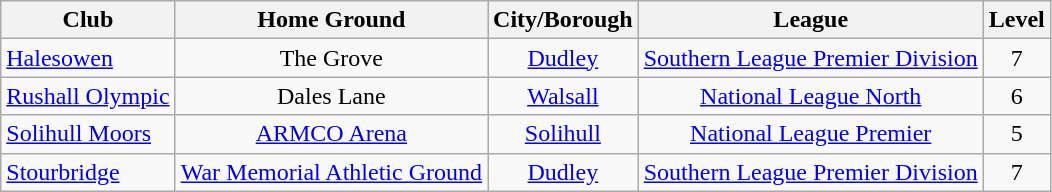<table class="wikitable sortable" border="1" style="text-align:center;">
<tr>
<th>Club<br></th>
<th>Home Ground</th>
<th>City/Borough</th>
<th>League</th>
<th>Level</th>
</tr>
<tr>
<td style="text-align:left;"><a href='#'>Halesowen</a></td>
<td>The Grove</td>
<td><a href='#'>Dudley</a></td>
<td><a href='#'>Southern League Premier Division</a></td>
<td>7</td>
</tr>
<tr>
<td style="text-align:left;"><a href='#'>Rushall Olympic</a></td>
<td>Dales Lane</td>
<td><a href='#'>Walsall</a></td>
<td><a href='#'>National League North</a></td>
<td>6</td>
</tr>
<tr>
<td style="text-align:left;"><a href='#'>Solihull Moors</a></td>
<td><a href='#'>ARMCO Arena</a></td>
<td><a href='#'>Solihull</a></td>
<td><a href='#'>National League Premier</a></td>
<td>5</td>
</tr>
<tr>
<td style="text-align:left;"><a href='#'>Stourbridge</a></td>
<td><a href='#'>War Memorial Athletic Ground</a></td>
<td><a href='#'>Dudley</a></td>
<td><a href='#'>Southern League Premier Division</a></td>
<td>7</td>
</tr>
</table>
